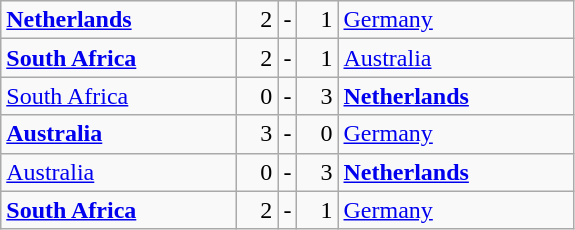<table class="wikitable">
<tr>
<td width=150> <strong><a href='#'>Netherlands</a></strong></td>
<td width=20 align="right">2</td>
<td>-</td>
<td width=20 align="right">1</td>
<td width=150> <a href='#'>Germany</a></td>
</tr>
<tr>
<td> <strong><a href='#'>South Africa</a></strong></td>
<td align="right">2</td>
<td>-</td>
<td align="right">1</td>
<td> <a href='#'>Australia</a></td>
</tr>
<tr>
<td> <a href='#'>South Africa</a></td>
<td align="right">0</td>
<td>-</td>
<td align="right">3</td>
<td> <strong><a href='#'>Netherlands</a></strong></td>
</tr>
<tr>
<td> <strong><a href='#'>Australia</a></strong></td>
<td align="right">3</td>
<td>-</td>
<td align="right">0</td>
<td> <a href='#'>Germany</a></td>
</tr>
<tr>
<td> <a href='#'>Australia</a></td>
<td align="right">0</td>
<td>-</td>
<td align="right">3</td>
<td> <strong><a href='#'>Netherlands</a></strong></td>
</tr>
<tr>
<td> <strong><a href='#'>South Africa</a></strong></td>
<td align="right">2</td>
<td>-</td>
<td align="right">1</td>
<td> <a href='#'>Germany</a></td>
</tr>
</table>
